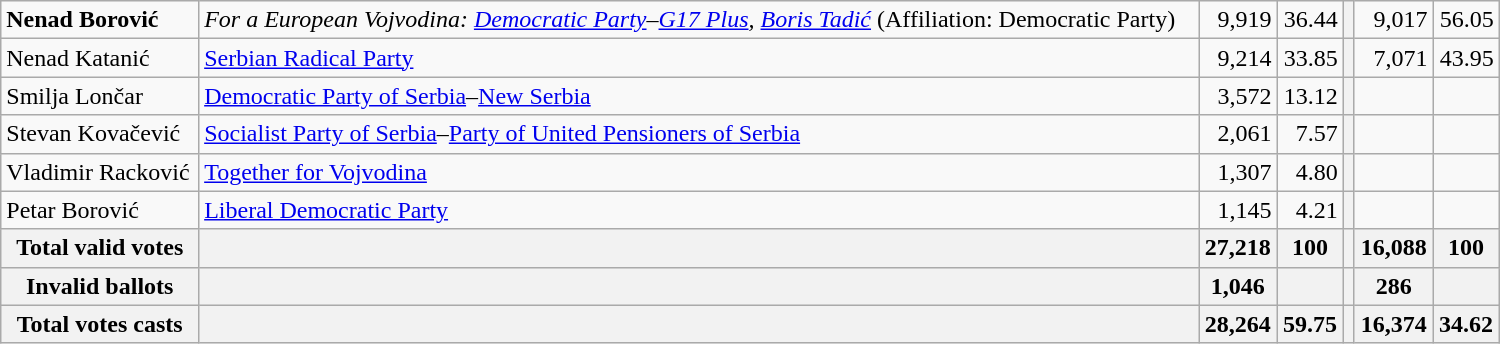<table style="width:1000px;" class="wikitable">
<tr>
<td align="left"><strong>Nenad Borović</strong></td>
<td align="left"><em>For a European Vojvodina: <a href='#'>Democratic Party</a>–<a href='#'>G17 Plus</a>, <a href='#'>Boris Tadić</a></em> (Affiliation: Democratic Party)</td>
<td align="right">9,919</td>
<td align="right">36.44</td>
<th align="left"></th>
<td align="right">9,017</td>
<td align="right">56.05</td>
</tr>
<tr>
<td align="left">Nenad Katanić</td>
<td align="left"><a href='#'>Serbian Radical Party</a></td>
<td align="right">9,214</td>
<td align="right">33.85</td>
<th align="left"></th>
<td align="right">7,071</td>
<td align="right">43.95</td>
</tr>
<tr>
<td align="left">Smilja Lončar</td>
<td align="left"><a href='#'>Democratic Party of Serbia</a>–<a href='#'>New Serbia</a></td>
<td align="right">3,572</td>
<td align="right">13.12</td>
<th align="left"></th>
<td align="right"></td>
<td align="right"></td>
</tr>
<tr>
<td align="left">Stevan Kovačević</td>
<td align="left"><a href='#'>Socialist Party of Serbia</a>–<a href='#'>Party of United Pensioners of Serbia</a></td>
<td align="right">2,061</td>
<td align="right">7.57</td>
<th align="left"></th>
<td align="right"></td>
<td align="right"></td>
</tr>
<tr>
<td align="left">Vladimir Racković</td>
<td align="left"><a href='#'>Together for Vojvodina</a></td>
<td align="right">1,307</td>
<td align="right">4.80</td>
<th align="left"></th>
<td align="right"></td>
<td align="right"></td>
</tr>
<tr>
<td align="left">Petar Borović</td>
<td align="left"><a href='#'>Liberal Democratic Party</a></td>
<td align="right">1,145</td>
<td align="right">4.21</td>
<th align="left"></th>
<td align="right"></td>
<td align="right"></td>
</tr>
<tr>
<th align="left">Total valid votes</th>
<th align="left"></th>
<th align="right">27,218</th>
<th align="right">100</th>
<th align="left"></th>
<th align="right">16,088</th>
<th align="right">100</th>
</tr>
<tr>
<th align="left">Invalid ballots</th>
<th align="left"></th>
<th align="right">1,046</th>
<th align="right"></th>
<th align="left"></th>
<th align="right">286</th>
<th align="right"></th>
</tr>
<tr>
<th align="left">Total votes casts</th>
<th align="left"></th>
<th align="right">28,264</th>
<th align="right">59.75</th>
<th align="left"></th>
<th align="right">16,374</th>
<th align="right">34.62</th>
</tr>
</table>
